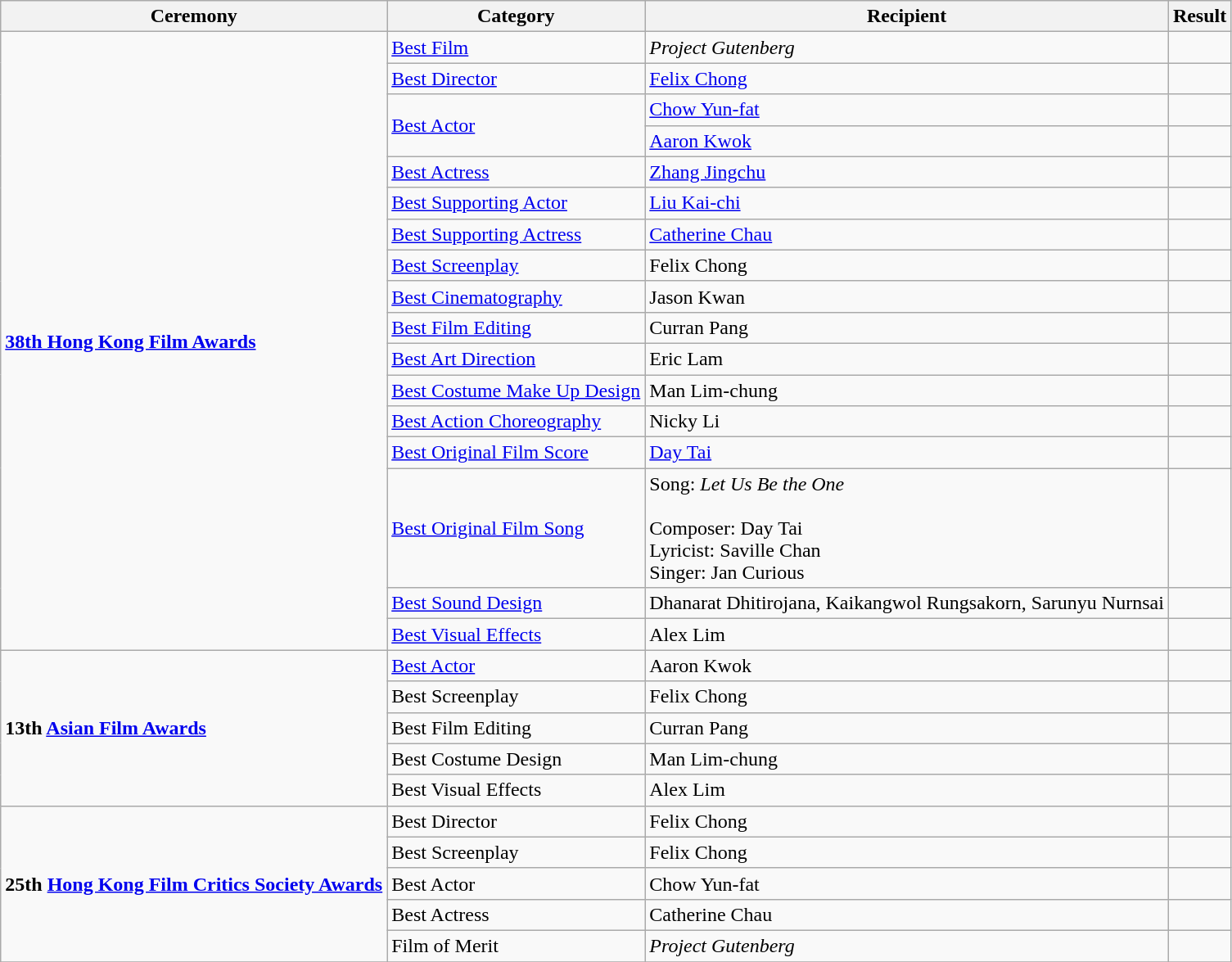<table class="wikitable">
<tr>
<th>Ceremony</th>
<th>Category</th>
<th>Recipient</th>
<th>Result</th>
</tr>
<tr>
<td rowspan=17><strong><a href='#'>38th Hong Kong Film Awards</a></strong></td>
<td><a href='#'>Best Film</a></td>
<td><em>Project Gutenberg</em></td>
<td></td>
</tr>
<tr>
<td><a href='#'>Best Director</a></td>
<td><a href='#'>Felix Chong</a></td>
<td></td>
</tr>
<tr>
<td rowspan=2><a href='#'>Best Actor</a></td>
<td><a href='#'>Chow Yun-fat</a></td>
<td></td>
</tr>
<tr>
<td><a href='#'>Aaron Kwok</a></td>
<td></td>
</tr>
<tr>
<td><a href='#'>Best Actress</a></td>
<td><a href='#'>Zhang Jingchu</a></td>
<td></td>
</tr>
<tr>
<td><a href='#'>Best Supporting Actor</a></td>
<td><a href='#'>Liu Kai-chi</a></td>
<td></td>
</tr>
<tr>
<td><a href='#'>Best Supporting Actress</a></td>
<td><a href='#'>Catherine Chau</a></td>
<td></td>
</tr>
<tr>
<td><a href='#'>Best Screenplay</a></td>
<td>Felix Chong</td>
<td></td>
</tr>
<tr>
<td><a href='#'>Best Cinematography</a></td>
<td>Jason Kwan</td>
<td></td>
</tr>
<tr>
<td><a href='#'>Best Film Editing</a></td>
<td>Curran Pang</td>
<td></td>
</tr>
<tr>
<td><a href='#'>Best Art Direction</a></td>
<td>Eric Lam</td>
<td></td>
</tr>
<tr>
<td><a href='#'>Best Costume Make Up Design</a></td>
<td>Man Lim-chung</td>
<td></td>
</tr>
<tr>
<td><a href='#'>Best Action Choreography</a></td>
<td>Nicky Li</td>
<td></td>
</tr>
<tr>
<td><a href='#'>Best Original Film Score</a></td>
<td><a href='#'>Day Tai</a></td>
<td></td>
</tr>
<tr>
<td><a href='#'>Best Original Film Song</a></td>
<td>Song: <em>Let Us Be the One</em><br><br>Composer: Day Tai
<br>Lyricist: Saville Chan
<br>Singer: Jan Curious</td>
<td></td>
</tr>
<tr>
<td><a href='#'>Best Sound Design</a></td>
<td>Dhanarat Dhitirojana, Kaikangwol Rungsakorn, Sarunyu Nurnsai</td>
<td></td>
</tr>
<tr>
<td><a href='#'>Best Visual Effects</a></td>
<td>Alex Lim</td>
<td></td>
</tr>
<tr>
<td rowspan=5><strong>13th <a href='#'>Asian Film Awards</a></strong></td>
<td><a href='#'>Best Actor</a></td>
<td>Aaron Kwok</td>
<td></td>
</tr>
<tr>
<td>Best Screenplay</td>
<td>Felix Chong</td>
<td></td>
</tr>
<tr>
<td>Best Film Editing</td>
<td>Curran Pang</td>
<td></td>
</tr>
<tr>
<td>Best Costume Design</td>
<td>Man Lim-chung</td>
<td></td>
</tr>
<tr>
<td>Best Visual Effects</td>
<td>Alex Lim</td>
<td></td>
</tr>
<tr>
<td rowspan=5><strong>25th <a href='#'>Hong Kong Film Critics Society Awards</a></strong></td>
<td>Best Director</td>
<td>Felix Chong</td>
<td></td>
</tr>
<tr>
<td>Best Screenplay</td>
<td>Felix Chong</td>
<td></td>
</tr>
<tr>
<td>Best Actor</td>
<td>Chow Yun-fat</td>
<td></td>
</tr>
<tr>
<td>Best Actress</td>
<td>Catherine Chau</td>
<td></td>
</tr>
<tr>
<td>Film of Merit</td>
<td><em>Project Gutenberg</em></td>
<td></td>
</tr>
<tr>
</tr>
</table>
